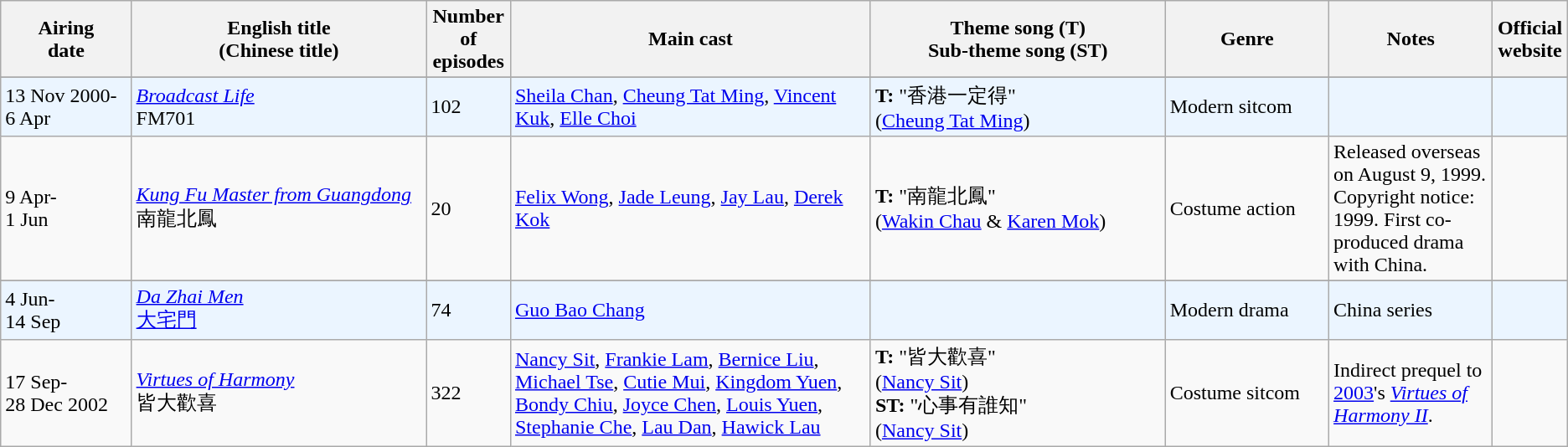<table class="wikitable">
<tr>
<th align=center width=8% bgcolor="silver">Airing<br>date</th>
<th align=center width=18% bgcolor="silver">English title <br> (Chinese title)</th>
<th align=center width=5% bgcolor="silver">Number of episodes</th>
<th align=center width=22% bgcolor="silver">Main cast</th>
<th align=center width=18% bgcolor="silver">Theme song (T) <br>Sub-theme song (ST)</th>
<th align=center width=10% bgcolor="silver">Genre</th>
<th align=center width=10% bgcolor="silver">Notes</th>
<th align=center width=1% bgcolor="silver">Official website</th>
</tr>
<tr>
</tr>
<tr ---- bgcolor="#ebf5ff">
<td>13 Nov 2000- <br> 6 Apr</td>
<td><em><a href='#'>Broadcast Life</a></em> <br> FM701</td>
<td>102</td>
<td><a href='#'>Sheila Chan</a>, <a href='#'>Cheung Tat Ming</a>, <a href='#'>Vincent Kuk</a>, <a href='#'>Elle Choi</a></td>
<td><strong>T:</strong> "香港一定得" <br>(<a href='#'>Cheung Tat Ming</a>)</td>
<td>Modern sitcom</td>
<td></td>
<td></td>
</tr>
<tr>
<td>9 Apr- <br> 1 Jun</td>
<td><em><a href='#'>Kung Fu Master from Guangdong</a></em> <br> 南龍北鳳</td>
<td>20</td>
<td><a href='#'>Felix Wong</a>, <a href='#'>Jade Leung</a>, <a href='#'>Jay Lau</a>, <a href='#'>Derek Kok</a></td>
<td><strong>T:</strong> "南龍北鳳" <br> (<a href='#'>Wakin Chau</a> & <a href='#'>Karen Mok</a>)</td>
<td>Costume action</td>
<td>Released overseas on August 9, 1999. Copyright notice: 1999. First co-produced drama with China.</td>
<td></td>
</tr>
<tr>
</tr>
<tr ---- bgcolor="#ebf5ff">
<td>4 Jun- <br> 14 Sep</td>
<td><em><a href='#'>Da Zhai Men</a></em> <br> <a href='#'>大宅門</a></td>
<td>74</td>
<td><a href='#'>Guo Bao Chang</a></td>
<td></td>
<td>Modern drama</td>
<td>China series</td>
<td></td>
</tr>
<tr>
<td>17 Sep-<br> 28 Dec 2002</td>
<td><em><a href='#'>Virtues of Harmony</a></em> <br> 皆大歡喜</td>
<td>322</td>
<td><a href='#'>Nancy Sit</a>, <a href='#'>Frankie Lam</a>, <a href='#'>Bernice Liu</a>, <a href='#'>Michael Tse</a>, <a href='#'>Cutie Mui</a>, <a href='#'>Kingdom Yuen</a>, <a href='#'>Bondy Chiu</a>, <a href='#'>Joyce Chen</a>, <a href='#'>Louis Yuen</a>, <a href='#'>Stephanie Che</a>, <a href='#'>Lau Dan</a>, <a href='#'>Hawick Lau</a></td>
<td><strong>T:</strong> "皆大歡喜" <br>(<a href='#'>Nancy Sit</a>) <br> <strong>ST:</strong> "心事有誰知"<br>(<a href='#'>Nancy Sit</a>)</td>
<td>Costume sitcom</td>
<td>Indirect prequel to <a href='#'>2003</a>'s <em><a href='#'>Virtues of Harmony II</a></em>.</td>
<td></td>
</tr>
</table>
